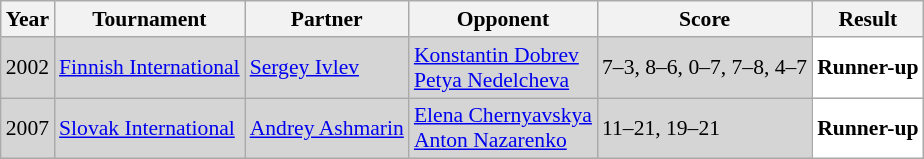<table class="sortable wikitable" style="font-size: 90%;">
<tr>
<th>Year</th>
<th>Tournament</th>
<th>Partner</th>
<th>Opponent</th>
<th>Score</th>
<th>Result</th>
</tr>
<tr style="background:#D5D5D5">
<td align="center">2002</td>
<td align="left"><a href='#'>Finnish International</a></td>
<td align="left"> <a href='#'>Sergey Ivlev</a></td>
<td align="left"> <a href='#'>Konstantin Dobrev</a><br> <a href='#'>Petya Nedelcheva</a></td>
<td align="left">7–3, 8–6, 0–7, 7–8, 4–7</td>
<td style="text-align:left; background:white"> <strong>Runner-up</strong></td>
</tr>
<tr style="background:#D5D5D5">
<td align="center">2007</td>
<td align="left"><a href='#'>Slovak International</a></td>
<td align="left"> <a href='#'>Andrey Ashmarin</a></td>
<td align="left"> <a href='#'>Elena Chernyavskya</a><br> <a href='#'>Anton Nazarenko</a></td>
<td align="left">11–21, 19–21</td>
<td style="text-align:left; background:white"> <strong>Runner-up</strong></td>
</tr>
</table>
